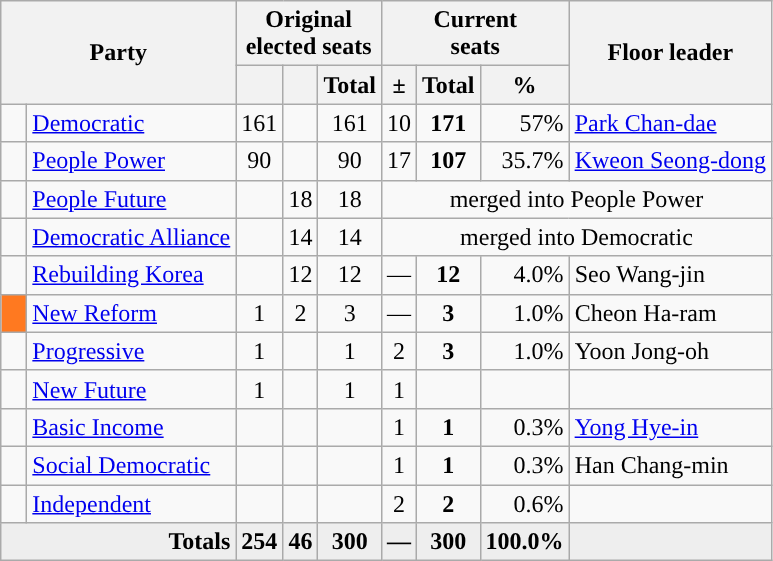<table class="wikitable" style="text-align:center">
<tr>
<th scope="col" rowspan="2" colspan="2">Party</th>
<th scope="col" colspan="3">Original<br>elected seats</th>
<th scope="col" colspan="3">Current<br>seats</th>
<th scope="col" rowspan="2">Floor leader</th>
</tr>
<tr>
<th scope="col"></th>
<th scope="col"></th>
<th scope="col">Total</th>
<th scope="col">±</th>
<th scope="col">Total</th>
<th scope="col">%</th>
</tr>
<tr>
<td scope="row" style="background:"></td>
<td style="text-align:left"><a href='#'>Democratic</a></td>
<td>161</td>
<td></td>
<td>161</td>
<td> 10</td>
<td><strong>171</strong></td>
<td style="text-align:right">57%</td>
<td style="text-align:left"><a href='#'>Park Chan-dae</a></td>
</tr>
<tr>
<td scope="row" width="10" style="background:"></td>
<td style="text-align:left"><a href='#'>People Power</a></td>
<td>90</td>
<td></td>
<td>90</td>
<td> 17</td>
<td><strong>107</strong></td>
<td style="text-align:right">35.7%</td>
<td style="text-align:left"><a href='#'>Kweon Seong-dong</a></td>
</tr>
<tr>
<td scope="row" width="10" style="background:"></td>
<td style="text-align:left"><a href='#'>People Future</a></td>
<td></td>
<td>18</td>
<td>18</td>
<td colspan="4">merged into People Power</td>
</tr>
<tr>
<td scope="row" style="background:"></td>
<td style="text-align:left"><a href='#'>Democratic Alliance</a></td>
<td></td>
<td>14</td>
<td>14</td>
<td colspan="4">merged into Democratic</td>
</tr>
<tr>
<td scope="row" style="background:"></td>
<td style="text-align:left"><a href='#'>Rebuilding Korea</a></td>
<td></td>
<td>12</td>
<td>12</td>
<td>—</td>
<td><strong>12</strong></td>
<td style="text-align:right">4.0%</td>
<td style="text-align:left">Seo Wang-jin</td>
</tr>
<tr>
<td scope="row" width="10" style="background:#FF7920"></td>
<td style="text-align:left"><a href='#'>New Reform</a></td>
<td>1</td>
<td>2</td>
<td>3</td>
<td>—</td>
<td><strong>3</strong></td>
<td style="text-align:right">1.0%</td>
<td style="text-align:left">Cheon Ha-ram</td>
</tr>
<tr>
<td scope="row" width="10" style="background:"></td>
<td style="text-align:left"><a href='#'>Progressive</a></td>
<td>1</td>
<td></td>
<td>1</td>
<td> 2</td>
<td><strong>3</strong></td>
<td style="text-align:right">1.0%</td>
<td style="text-align:left">Yoon Jong-oh</td>
</tr>
<tr>
<td scope="row" width="10" style="background:"></td>
<td style="text-align:left"><a href='#'>New Future</a></td>
<td>1</td>
<td></td>
<td>1</td>
<td> 1</td>
<td></td>
<td></td>
<td></td>
</tr>
<tr>
<td scope="row" width="10" style="background:"></td>
<td style="text-align:left"><a href='#'>Basic Income</a></td>
<td></td>
<td></td>
<td></td>
<td> 1</td>
<td><strong>1</strong></td>
<td style="text-align:right">0.3%</td>
<td style="text-align:left"><a href='#'>Yong Hye-in</a></td>
</tr>
<tr>
<td scope="row" width="10" style="background:"></td>
<td style="text-align:left"><a href='#'>Social Democratic</a></td>
<td></td>
<td></td>
<td></td>
<td> 1</td>
<td><strong>1</strong></td>
<td style="text-align:right">0.3%</td>
<td style="text-align:left">Han Chang-min</td>
</tr>
<tr>
<td scope="row" width="10" style="background:"></td>
<td style= "text-align:left"><a href='#'>Independent</a></td>
<td></td>
<td></td>
<td></td>
<td> 2</td>
<td><strong>2</strong></td>
<td style="text-align:right">0.6%</td>
<td></td>
</tr>
<tr style="background:#eee;">
<td scope="row" colspan="2" style="text-align:right"><strong>Totals</strong></td>
<td><strong>254</strong></td>
<td><strong>46</strong></td>
<td><strong>300</strong></td>
<td><strong>—</strong></td>
<td><strong>300</strong></td>
<td style="text-align:right"><strong>100.0%</strong></td>
<td></td>
</tr>
</table>
